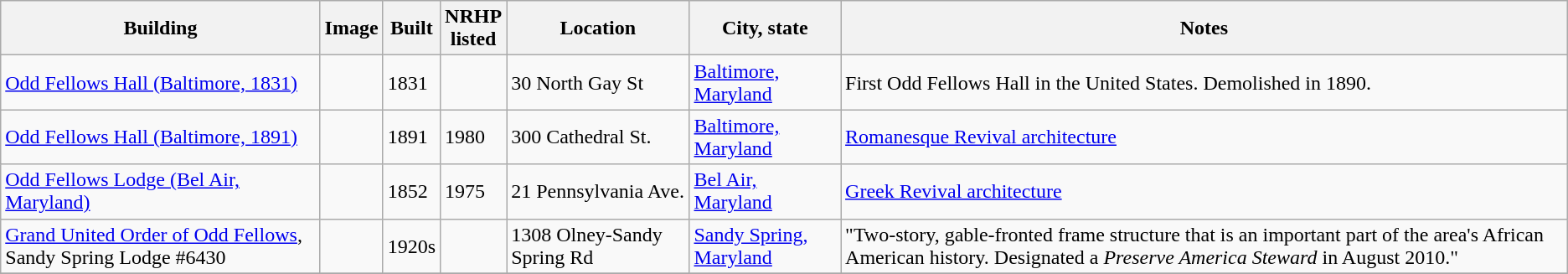<table class="wikitable sortable">
<tr>
<th>Building<br></th>
<th class="unsortable">Image</th>
<th>Built</th>
<th>NRHP<br>listed</th>
<th>Location</th>
<th>City, state</th>
<th class="unsortable">Notes</th>
</tr>
<tr>
<td><a href='#'>Odd Fellows Hall (Baltimore, 1831)</a></td>
<td></td>
<td>1831</td>
<td></td>
<td>30 North Gay St</td>
<td><a href='#'>Baltimore, Maryland</a></td>
<td>First Odd Fellows Hall in the United States. Demolished in 1890.</td>
</tr>
<tr>
<td><a href='#'>Odd Fellows Hall (Baltimore, 1891)</a></td>
<td></td>
<td>1891</td>
<td>1980</td>
<td>300 Cathedral St.<br><small></small></td>
<td><a href='#'>Baltimore, Maryland</a></td>
<td><a href='#'>Romanesque Revival architecture</a></td>
</tr>
<tr>
<td><a href='#'>Odd Fellows Lodge (Bel Air, Maryland)</a></td>
<td></td>
<td>1852</td>
<td>1975</td>
<td>21 Pennsylvania Ave.<br><small></small></td>
<td><a href='#'>Bel Air, Maryland</a></td>
<td><a href='#'>Greek Revival architecture</a></td>
</tr>
<tr>
<td><a href='#'>Grand United Order of Odd Fellows</a>, Sandy Spring Lodge #6430</td>
<td></td>
<td>1920s</td>
<td></td>
<td>1308 Olney-Sandy Spring Rd<br><small></small></td>
<td><a href='#'>Sandy Spring, Maryland</a></td>
<td>"Two-story, gable-fronted frame structure that is an important part of the area's African American history. Designated a <em>Preserve America Steward</em> in August 2010."</td>
</tr>
<tr>
</tr>
</table>
